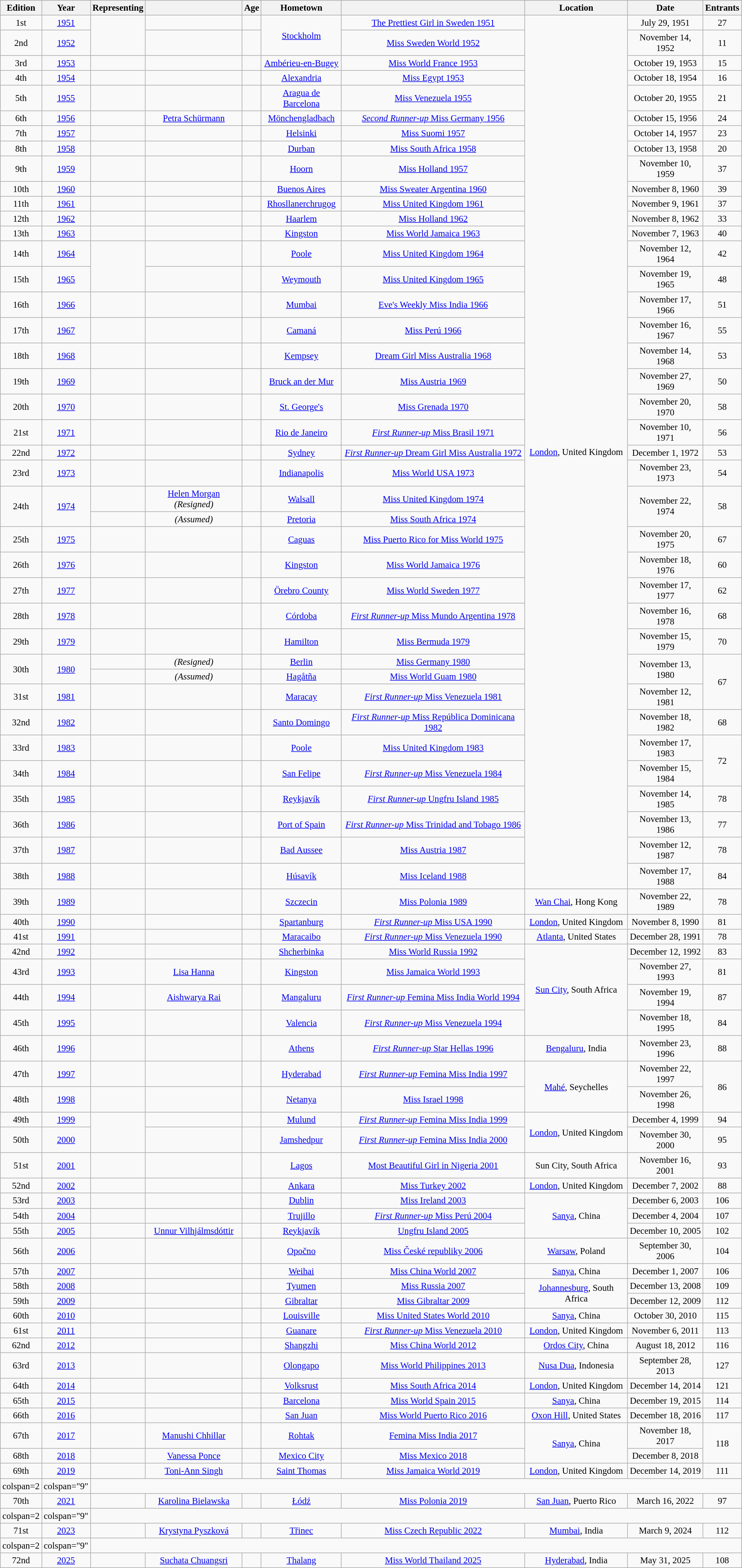<table class="wikitable sortable" style="font-size:95%; text-align:center;">
<tr bgcolor="efefef">
<th>Edition</th>
<th>Year</th>
<th>Representing</th>
<th></th>
<th>Age</th>
<th>Hometown</th>
<th></th>
<th>Location</th>
<th>Date</th>
<th>Entrants</th>
</tr>
<tr>
<td>1st</td>
<td><a href='#'>1951</a></td>
<td rowspan="2"></td>
<td> </td>
<td></td>
<td rowspan="2"><a href='#'>Stockholm</a></td>
<td><a href='#'>The Prettiest Girl in Sweden 1951</a></td>
<td rowspan=40><a href='#'>London</a>, United Kingdom</td>
<td>July 29, 1951</td>
<td>27</td>
</tr>
<tr>
<td>2nd</td>
<td><a href='#'>1952</a></td>
<td>  </td>
<td></td>
<td><a href='#'>Miss Sweden World 1952</a></td>
<td>November 14, 1952</td>
<td>11</td>
</tr>
<tr>
<td>3rd</td>
<td><a href='#'>1953</a></td>
<td></td>
<td></td>
<td></td>
<td><a href='#'>Ambérieu-en-Bugey</a></td>
<td><a href='#'>Miss World France 1953</a></td>
<td>October 19, 1953</td>
<td>15</td>
</tr>
<tr>
<td>4th</td>
<td><a href='#'>1954</a></td>
<td></td>
<td></td>
<td></td>
<td><a href='#'>Alexandria</a></td>
<td><a href='#'>Miss Egypt 1953</a></td>
<td>October 18, 1954</td>
<td>16</td>
</tr>
<tr>
<td>5th</td>
<td><a href='#'>1955</a></td>
<td></td>
<td>  </td>
<td></td>
<td><a href='#'>Aragua de Barcelona</a></td>
<td><a href='#'>Miss Venezuela 1955</a></td>
<td>October 20, 1955</td>
<td>21</td>
</tr>
<tr>
<td>6th</td>
<td><a href='#'>1956</a></td>
<td></td>
<td><a href='#'>Petra Schürmann</a>  </td>
<td></td>
<td><a href='#'>Mönchengladbach</a></td>
<td><a href='#'><em>Second Runner-up</em> Miss Germany 1956</a></td>
<td>October 15, 1956</td>
<td>24</td>
</tr>
<tr>
<td>7th</td>
<td><a href='#'>1957</a></td>
<td></td>
<td>  </td>
<td></td>
<td><a href='#'>Helsinki</a></td>
<td><a href='#'>Miss Suomi 1957</a></td>
<td>October 14, 1957</td>
<td>23</td>
</tr>
<tr>
<td>8th</td>
<td><a href='#'>1958</a></td>
<td></td>
<td></td>
<td></td>
<td><a href='#'>Durban</a></td>
<td><a href='#'>Miss South Africa 1958</a></td>
<td>October 13, 1958</td>
<td>20</td>
</tr>
<tr>
<td>9th</td>
<td><a href='#'>1959</a></td>
<td></td>
<td>  </td>
<td></td>
<td><a href='#'>Hoorn</a></td>
<td><a href='#'>Miss Holland 1957</a></td>
<td>November 10, 1959</td>
<td>37</td>
</tr>
<tr>
<td>10th</td>
<td><a href='#'>1960</a></td>
<td></td>
<td>  </td>
<td></td>
<td><a href='#'>Buenos Aires</a></td>
<td><a href='#'>Miss Sweater Argentina 1960</a></td>
<td>November 8, 1960</td>
<td>39</td>
</tr>
<tr>
<td>11th</td>
<td><a href='#'>1961</a></td>
<td></td>
<td>  </td>
<td></td>
<td><a href='#'>Rhosllanerchrugog</a></td>
<td><a href='#'>Miss United Kingdom 1961</a></td>
<td>November 9, 1961</td>
<td>37</td>
</tr>
<tr>
<td>12th</td>
<td><a href='#'>1962</a></td>
<td></td>
<td></td>
<td></td>
<td><a href='#'>Haarlem</a></td>
<td><a href='#'>Miss Holland 1962</a></td>
<td>November 8, 1962</td>
<td>33</td>
</tr>
<tr>
<td>13th</td>
<td><a href='#'>1963</a></td>
<td></td>
<td></td>
<td></td>
<td><a href='#'>Kingston</a></td>
<td><a href='#'>Miss World Jamaica 1963</a></td>
<td>November 7, 1963</td>
<td>40</td>
</tr>
<tr>
<td>14th</td>
<td><a href='#'>1964</a></td>
<td rowspan="2"></td>
<td></td>
<td></td>
<td><a href='#'>Poole</a></td>
<td><a href='#'>Miss United Kingdom 1964</a></td>
<td>November 12, 1964</td>
<td>42</td>
</tr>
<tr>
<td>15th</td>
<td><a href='#'>1965</a></td>
<td></td>
<td></td>
<td><a href='#'>Weymouth</a></td>
<td><a href='#'>Miss United Kingdom 1965</a></td>
<td>November 19, 1965</td>
<td>48</td>
</tr>
<tr>
<td>16th</td>
<td><a href='#'>1966</a></td>
<td></td>
<td></td>
<td></td>
<td><a href='#'>Mumbai</a></td>
<td><a href='#'>Eve's Weekly Miss India 1966</a></td>
<td>November 17, 1966</td>
<td>51</td>
</tr>
<tr>
<td>17th</td>
<td><a href='#'>1967</a></td>
<td></td>
<td></td>
<td></td>
<td><a href='#'>Camaná</a></td>
<td><a href='#'>Miss Perú 1966</a></td>
<td>November 16, 1967</td>
<td>55</td>
</tr>
<tr>
<td>18th</td>
<td><a href='#'>1968</a></td>
<td></td>
<td></td>
<td></td>
<td><a href='#'>Kempsey</a></td>
<td><a href='#'>Dream Girl Miss Australia 1968</a></td>
<td>November 14, 1968</td>
<td>53</td>
</tr>
<tr>
<td>19th</td>
<td><a href='#'>1969</a></td>
<td></td>
<td></td>
<td></td>
<td><a href='#'>Bruck an der Mur</a></td>
<td><a href='#'>Miss Austria 1969</a></td>
<td>November 27, 1969</td>
<td>50</td>
</tr>
<tr>
<td>20th</td>
<td><a href='#'>1970</a></td>
<td></td>
<td></td>
<td></td>
<td><a href='#'>St. George's</a></td>
<td><a href='#'>Miss Grenada 1970</a></td>
<td>November 20, 1970</td>
<td>58</td>
</tr>
<tr>
<td>21st</td>
<td><a href='#'>1971</a></td>
<td></td>
<td></td>
<td></td>
<td><a href='#'>Rio de Janeiro</a></td>
<td><a href='#'><em>First Runner-up</em> Miss Brasil 1971</a></td>
<td>November 10, 1971</td>
<td>56</td>
</tr>
<tr>
<td>22nd</td>
<td><a href='#'>1972</a></td>
<td></td>
<td></td>
<td></td>
<td><a href='#'>Sydney</a></td>
<td><a href='#'><em>First Runner-up</em> Dream Girl Miss Australia 1972</a></td>
<td>December 1, 1972</td>
<td>53</td>
</tr>
<tr>
<td>23rd</td>
<td><a href='#'>1973</a></td>
<td></td>
<td></td>
<td></td>
<td><a href='#'>Indianapolis</a></td>
<td><a href='#'>Miss World USA 1973</a></td>
<td>November 23, 1973</td>
<td>54</td>
</tr>
<tr>
<td rowspan=2>24th</td>
<td rowspan=2><a href='#'>1974</a></td>
<td></td>
<td><a href='#'>Helen Morgan</a> <em>(Resigned)</em></td>
<td></td>
<td><a href='#'>Walsall</a></td>
<td><a href='#'>Miss United Kingdom 1974</a></td>
<td rowspan=2>November 22, 1974</td>
<td rowspan=2>58</td>
</tr>
<tr>
<td></td>
<td> <em>(Assumed)</em></td>
<td></td>
<td><a href='#'>Pretoria</a></td>
<td><a href='#'>Miss South Africa 1974</a></td>
</tr>
<tr>
<td>25th</td>
<td><a href='#'>1975</a></td>
<td></td>
<td></td>
<td></td>
<td><a href='#'>Caguas</a></td>
<td><a href='#'>Miss Puerto Rico for Miss World 1975</a></td>
<td>November 20, 1975</td>
<td>67</td>
</tr>
<tr>
<td>26th</td>
<td><a href='#'>1976</a></td>
<td></td>
<td></td>
<td></td>
<td><a href='#'>Kingston</a></td>
<td><a href='#'>Miss World Jamaica 1976</a></td>
<td>November 18, 1976</td>
<td>60</td>
</tr>
<tr>
<td>27th</td>
<td><a href='#'>1977</a></td>
<td></td>
<td></td>
<td></td>
<td><a href='#'>Örebro County</a></td>
<td><a href='#'>Miss World Sweden 1977</a></td>
<td>November 17, 1977</td>
<td>62</td>
</tr>
<tr>
<td>28th</td>
<td><a href='#'>1978</a></td>
<td></td>
<td></td>
<td></td>
<td><a href='#'>Córdoba</a></td>
<td><a href='#'><em>First Runner-up</em> Miss Mundo Argentina 1978</a></td>
<td>November 16, 1978</td>
<td>68</td>
</tr>
<tr>
<td>29th</td>
<td><a href='#'>1979</a></td>
<td></td>
<td></td>
<td></td>
<td><a href='#'>Hamilton</a></td>
<td><a href='#'>Miss Bermuda 1979</a></td>
<td>November 15, 1979</td>
<td>70</td>
</tr>
<tr>
<td rowspan=2>30th</td>
<td rowspan=2><a href='#'>1980</a></td>
<td></td>
<td> <em>(Resigned)</em></td>
<td></td>
<td><a href='#'>Berlin</a></td>
<td><a href='#'>Miss Germany 1980</a></td>
<td rowspan=2>November 13, 1980</td>
<td rowspan="3">67</td>
</tr>
<tr>
<td></td>
<td> <em>(Assumed)</em></td>
<td></td>
<td><a href='#'>Hagåtña</a></td>
<td><a href='#'>Miss World Guam 1980</a></td>
</tr>
<tr>
<td>31st</td>
<td><a href='#'>1981</a></td>
<td></td>
<td></td>
<td></td>
<td><a href='#'>Maracay</a></td>
<td><a href='#'><em>First Runner-up</em> Miss Venezuela 1981</a></td>
<td>November 12, 1981</td>
</tr>
<tr>
<td>32nd</td>
<td><a href='#'>1982</a></td>
<td></td>
<td></td>
<td></td>
<td><a href='#'>Santo Domingo</a></td>
<td><a href='#'><em>First Runner-up</em> Miss República Dominicana 1982</a></td>
<td>November 18, 1982</td>
<td>68</td>
</tr>
<tr>
<td>33rd</td>
<td><a href='#'>1983</a></td>
<td></td>
<td></td>
<td></td>
<td><a href='#'>Poole</a></td>
<td><a href='#'>Miss United Kingdom 1983</a></td>
<td>November 17, 1983</td>
<td rowspan="2">72</td>
</tr>
<tr>
<td>34th</td>
<td><a href='#'>1984</a></td>
<td></td>
<td></td>
<td></td>
<td><a href='#'>San Felipe</a></td>
<td><a href='#'><em>First Runner-up</em> Miss Venezuela 1984</a></td>
<td>November 15, 1984</td>
</tr>
<tr>
<td>35th</td>
<td><a href='#'>1985</a></td>
<td></td>
<td></td>
<td></td>
<td><a href='#'>Reykjavík</a></td>
<td><a href='#'><em>First Runner-up</em> Ungfru Island 1985</a></td>
<td>November 14, 1985</td>
<td>78</td>
</tr>
<tr>
<td>36th</td>
<td><a href='#'>1986</a></td>
<td></td>
<td></td>
<td></td>
<td><a href='#'>Port of Spain</a></td>
<td><a href='#'><em>First Runner-up</em> Miss Trinidad and Tobago 1986</a></td>
<td>November 13, 1986</td>
<td>77</td>
</tr>
<tr>
<td>37th</td>
<td><a href='#'>1987</a></td>
<td></td>
<td></td>
<td></td>
<td><a href='#'>Bad Aussee</a></td>
<td><a href='#'>Miss Austria 1987</a></td>
<td>November 12, 1987</td>
<td>78</td>
</tr>
<tr>
<td>38th</td>
<td><a href='#'>1988</a></td>
<td></td>
<td></td>
<td></td>
<td><a href='#'>Húsavík</a></td>
<td><a href='#'>Miss Iceland 1988</a></td>
<td>November 17, 1988</td>
<td>84</td>
</tr>
<tr>
<td>39th</td>
<td><a href='#'>1989</a></td>
<td></td>
<td></td>
<td></td>
<td><a href='#'>Szczecin</a></td>
<td><a href='#'>Miss Polonia 1989</a></td>
<td><a href='#'>Wan Chai</a>, Hong Kong</td>
<td>November 22, 1989</td>
<td>78</td>
</tr>
<tr>
<td>40th</td>
<td><a href='#'>1990</a></td>
<td></td>
<td></td>
<td></td>
<td><a href='#'>Spartanburg</a></td>
<td><a href='#'><em>First Runner-up</em> Miss USA 1990</a></td>
<td><a href='#'>London</a>, United Kingdom</td>
<td>November 8, 1990</td>
<td>81</td>
</tr>
<tr>
<td>41st</td>
<td><a href='#'>1991</a></td>
<td></td>
<td></td>
<td></td>
<td><a href='#'>Maracaibo</a></td>
<td><a href='#'><em>First Runner-up</em> Miss Venezuela 1990</a></td>
<td><a href='#'>Atlanta</a>, United States</td>
<td>December 28, 1991</td>
<td>78</td>
</tr>
<tr>
<td>42nd</td>
<td><a href='#'>1992</a></td>
<td></td>
<td></td>
<td></td>
<td><a href='#'>Shcherbinka</a></td>
<td><a href='#'>Miss World Russia 1992</a></td>
<td rowspan=4><a href='#'>Sun City</a>, South Africa</td>
<td>December 12, 1992</td>
<td>83</td>
</tr>
<tr>
<td>43rd</td>
<td><a href='#'>1993</a></td>
<td></td>
<td><a href='#'>Lisa Hanna</a></td>
<td></td>
<td><a href='#'>Kingston</a></td>
<td><a href='#'>Miss Jamaica World 1993</a></td>
<td>November 27, 1993</td>
<td>81</td>
</tr>
<tr>
<td>44th</td>
<td><a href='#'>1994</a></td>
<td></td>
<td><a href='#'>Aishwarya Rai</a></td>
<td></td>
<td><a href='#'>Mangaluru</a></td>
<td><a href='#'><em>First Runner-up</em> Femina Miss India World 1994</a></td>
<td>November 19, 1994</td>
<td>87</td>
</tr>
<tr>
<td>45th</td>
<td><a href='#'>1995</a></td>
<td></td>
<td></td>
<td></td>
<td><a href='#'>Valencia</a></td>
<td><a href='#'><em>First Runner-up</em> Miss Venezuela 1994</a></td>
<td>November 18, 1995</td>
<td>84</td>
</tr>
<tr>
<td>46th</td>
<td><a href='#'>1996</a></td>
<td></td>
<td></td>
<td></td>
<td><a href='#'>Athens</a></td>
<td><a href='#'><em>First Runner-up</em> Star Hellas 1996</a></td>
<td><a href='#'>Bengaluru</a>, India</td>
<td>November 23, 1996</td>
<td>88</td>
</tr>
<tr>
<td>47th</td>
<td><a href='#'>1997</a></td>
<td></td>
<td></td>
<td></td>
<td><a href='#'>Hyderabad</a></td>
<td><a href='#'><em>First Runner-up</em> Femina Miss India 1997</a></td>
<td rowspan=2><a href='#'>Mahé</a>, Seychelles</td>
<td>November 22, 1997</td>
<td rowspan="2">86</td>
</tr>
<tr>
<td>48th</td>
<td><a href='#'>1998</a></td>
<td></td>
<td></td>
<td></td>
<td><a href='#'>Netanya</a></td>
<td><a href='#'>Miss Israel 1998</a></td>
<td>November 26, 1998</td>
</tr>
<tr>
<td>49th</td>
<td><a href='#'>1999</a></td>
<td rowspan="2"></td>
<td></td>
<td></td>
<td><a href='#'>Mulund</a></td>
<td><a href='#'><em>First Runner-up</em> Femina Miss India 1999</a></td>
<td rowspan="2"><a href='#'>London</a>, United Kingdom</td>
<td>December 4, 1999</td>
<td>94</td>
</tr>
<tr>
<td>50th</td>
<td><a href='#'>2000</a></td>
<td></td>
<td></td>
<td><a href='#'>Jamshedpur</a></td>
<td><a href='#'><em>First Runner-up</em> Femina Miss India 2000</a></td>
<td>November 30, 2000</td>
<td>95</td>
</tr>
<tr>
<td>51st</td>
<td><a href='#'>2001</a></td>
<td></td>
<td></td>
<td></td>
<td><a href='#'>Lagos</a></td>
<td><a href='#'>Most Beautiful Girl in Nigeria 2001</a></td>
<td>Sun City, South Africa</td>
<td>November 16, 2001</td>
<td>93</td>
</tr>
<tr>
<td>52nd</td>
<td><a href='#'>2002</a></td>
<td></td>
<td></td>
<td></td>
<td><a href='#'>Ankara</a></td>
<td><a href='#'>Miss Turkey 2002</a></td>
<td><a href='#'>London</a>, United Kingdom</td>
<td>December 7, 2002</td>
<td>88</td>
</tr>
<tr>
<td>53rd</td>
<td><a href='#'>2003</a></td>
<td></td>
<td></td>
<td></td>
<td><a href='#'>Dublin</a></td>
<td><a href='#'>Miss Ireland 2003</a></td>
<td rowspan=3><a href='#'>Sanya</a>, China</td>
<td>December 6, 2003</td>
<td>106</td>
</tr>
<tr>
<td>54th</td>
<td><a href='#'>2004</a></td>
<td></td>
<td></td>
<td></td>
<td><a href='#'>Trujillo</a></td>
<td><a href='#'><em>First Runner-up</em> Miss Perú 2004</a></td>
<td>December 4, 2004</td>
<td>107</td>
</tr>
<tr>
<td>55th</td>
<td><a href='#'>2005</a></td>
<td></td>
<td><a href='#'>Unnur Vilhjálmsdóttir</a></td>
<td></td>
<td><a href='#'>Reykjavík</a></td>
<td><a href='#'>Ungfru Island 2005</a></td>
<td>December 10, 2005</td>
<td>102</td>
</tr>
<tr>
<td>56th</td>
<td><a href='#'>2006</a></td>
<td></td>
<td></td>
<td></td>
<td><a href='#'>Opočno</a></td>
<td><a href='#'>Miss České republiky 2006</a></td>
<td><a href='#'>Warsaw</a>, Poland</td>
<td>September 30, 2006</td>
<td>104</td>
</tr>
<tr>
<td>57th</td>
<td><a href='#'>2007</a></td>
<td></td>
<td></td>
<td></td>
<td><a href='#'>Weihai</a></td>
<td><a href='#'>Miss China World 2007</a></td>
<td><a href='#'>Sanya</a>, China</td>
<td>December 1, 2007</td>
<td>106</td>
</tr>
<tr>
<td>58th</td>
<td><a href='#'>2008</a></td>
<td></td>
<td></td>
<td></td>
<td><a href='#'>Tyumen</a></td>
<td><a href='#'>Miss Russia 2007</a></td>
<td rowspan=2><a href='#'>Johannesburg</a>, South Africa</td>
<td>December 13, 2008</td>
<td>109</td>
</tr>
<tr>
<td>59th</td>
<td><a href='#'>2009</a></td>
<td></td>
<td></td>
<td></td>
<td><a href='#'>Gibraltar</a></td>
<td><a href='#'>Miss Gibraltar 2009</a></td>
<td>December 12, 2009</td>
<td>112</td>
</tr>
<tr>
<td>60th</td>
<td><a href='#'>2010</a></td>
<td></td>
<td></td>
<td></td>
<td><a href='#'>Louisville</a></td>
<td><a href='#'>Miss United States World 2010</a></td>
<td><a href='#'>Sanya</a>, China</td>
<td>October 30, 2010</td>
<td>115</td>
</tr>
<tr>
<td>61st</td>
<td><a href='#'>2011</a></td>
<td></td>
<td></td>
<td></td>
<td><a href='#'>Guanare</a></td>
<td><a href='#'><em>First Runner-up</em> Miss Venezuela 2010</a></td>
<td><a href='#'>London</a>, United Kingdom</td>
<td>November 6, 2011</td>
<td>113</td>
</tr>
<tr>
<td>62nd</td>
<td><a href='#'>2012</a></td>
<td></td>
<td></td>
<td></td>
<td><a href='#'>Shangzhi</a></td>
<td><a href='#'>Miss China World 2012</a></td>
<td><a href='#'>Ordos City</a>, China</td>
<td>August 18, 2012</td>
<td>116</td>
</tr>
<tr>
<td>63rd</td>
<td><a href='#'>2013</a></td>
<td></td>
<td></td>
<td></td>
<td><a href='#'>Olongapo</a></td>
<td><a href='#'>Miss World Philippines 2013</a></td>
<td><a href='#'>Nusa Dua</a>, Indonesia</td>
<td>September 28, 2013</td>
<td>127</td>
</tr>
<tr>
<td>64th</td>
<td><a href='#'>2014</a></td>
<td></td>
<td></td>
<td></td>
<td><a href='#'>Volksrust</a></td>
<td><a href='#'>Miss South Africa 2014</a></td>
<td><a href='#'>London</a>, United Kingdom</td>
<td>December 14, 2014</td>
<td>121</td>
</tr>
<tr>
<td>65th</td>
<td><a href='#'>2015</a></td>
<td></td>
<td></td>
<td></td>
<td><a href='#'>Barcelona</a></td>
<td><a href='#'>Miss World Spain 2015</a></td>
<td><a href='#'>Sanya</a>, China</td>
<td>December 19, 2015</td>
<td>114</td>
</tr>
<tr>
<td>66th</td>
<td><a href='#'>2016</a></td>
<td></td>
<td></td>
<td></td>
<td><a href='#'>San Juan</a></td>
<td><a href='#'>Miss World Puerto Rico 2016</a></td>
<td><a href='#'>Oxon Hill</a>, United States</td>
<td>December 18, 2016</td>
<td>117</td>
</tr>
<tr>
<td>67th</td>
<td><a href='#'>2017</a></td>
<td></td>
<td><a href='#'>Manushi Chhillar</a></td>
<td></td>
<td><a href='#'>Rohtak</a></td>
<td><a href='#'>Femina Miss India 2017</a></td>
<td rowspan="2"><a href='#'>Sanya</a>, China</td>
<td>November 18, 2017</td>
<td rowspan="2">118</td>
</tr>
<tr>
<td>68th</td>
<td><a href='#'>2018</a></td>
<td></td>
<td><a href='#'>Vanessa Ponce</a></td>
<td></td>
<td><a href='#'>Mexico City</a></td>
<td><a href='#'>Miss Mexico 2018</a></td>
<td>December 8, 2018</td>
</tr>
<tr>
<td>69th</td>
<td><a href='#'>2019</a></td>
<td></td>
<td><a href='#'>Toni-Ann Singh</a></td>
<td></td>
<td><a href='#'>Saint Thomas</a></td>
<td><a href='#'>Miss Jamaica World 2019</a></td>
<td><a href='#'>London</a>, United Kingdom</td>
<td>December 14, 2019</td>
<td>111</td>
</tr>
<tr>
<td>colspan=2 </td>
<td>colspan="9" </td>
</tr>
<tr>
<td>70th</td>
<td><a href='#'>2021</a></td>
<td></td>
<td><a href='#'>Karolina Bielawska</a></td>
<td></td>
<td><a href='#'>Łódź</a></td>
<td><a href='#'>Miss Polonia 2019</a></td>
<td><a href='#'>San Juan</a>, Puerto Rico</td>
<td>March 16, 2022</td>
<td>97</td>
</tr>
<tr>
<td>colspan=2 </td>
<td>colspan="9" </td>
</tr>
<tr>
<td>71st</td>
<td><a href='#'>2023</a></td>
<td></td>
<td><a href='#'>Krystyna Pyszková</a></td>
<td></td>
<td><a href='#'>Třinec</a></td>
<td><a href='#'>Miss Czech Republic 2022</a></td>
<td><a href='#'>Mumbai</a>, India</td>
<td>March 9, 2024</td>
<td>112</td>
</tr>
<tr>
<td>colspan=2 </td>
<td>colspan="9" </td>
</tr>
<tr>
<td>72nd</td>
<td><a href='#'>2025</a></td>
<td></td>
<td><a href='#'>Suchata Chuangsri</a></td>
<td></td>
<td><a href='#'>Thalang</a></td>
<td><a href='#'> Miss World Thailand 2025</a></td>
<td><a href='#'>Hyderabad</a>, India</td>
<td>May 31, 2025</td>
<td>108</td>
</tr>
</table>
